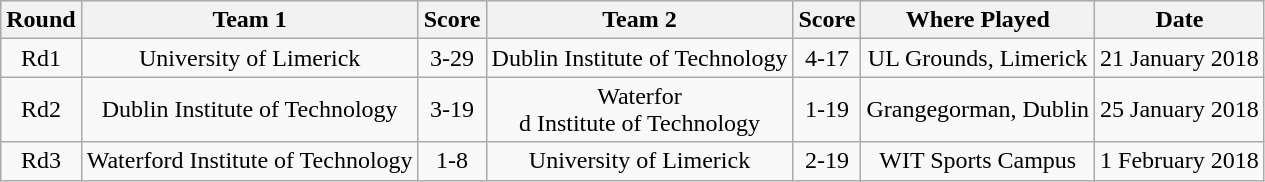<table class="wikitable">
<tr style="background:#efefef">
<th>Round</th>
<th>Team 1</th>
<th>Score</th>
<th>Team 2</th>
<th>Score</th>
<th>Where Played</th>
<th>Date</th>
</tr>
<tr align="center">
<td>Rd1</td>
<td>University of Limerick</td>
<td>3-29</td>
<td>Dublin Institute of Technology</td>
<td>4-17</td>
<td>UL Grounds, Limerick</td>
<td>21 January 2018</td>
</tr>
<tr align="center">
<td>Rd2</td>
<td>Dublin Institute of Technology</td>
<td>3-19</td>
<td>Waterfor<br>d Institute of Technology</td>
<td>1-19</td>
<td>Grangegorman, Dublin</td>
<td>25 January 2018</td>
</tr>
<tr align="center">
<td>Rd3</td>
<td>Waterford Institute of Technology</td>
<td>1-8</td>
<td>University of Limerick</td>
<td>2-19</td>
<td>WIT Sports Campus</td>
<td>1 February 2018</td>
</tr>
</table>
